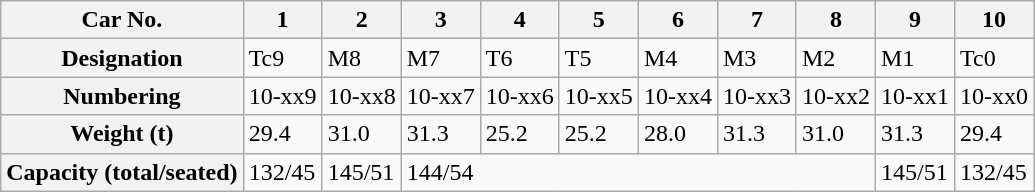<table class="wikitable">
<tr>
<th>Car No.</th>
<th>1</th>
<th>2</th>
<th>3</th>
<th>4</th>
<th>5</th>
<th>6</th>
<th>7</th>
<th>8</th>
<th>9</th>
<th>10</th>
</tr>
<tr>
<th>Designation</th>
<td>Tc9</td>
<td>M8</td>
<td>M7</td>
<td>T6</td>
<td>T5</td>
<td>M4</td>
<td>M3</td>
<td>M2</td>
<td>M1</td>
<td>Tc0</td>
</tr>
<tr>
<th>Numbering</th>
<td>10-xx9</td>
<td>10-xx8</td>
<td>10-xx7</td>
<td>10-xx6</td>
<td>10-xx5</td>
<td>10-xx4</td>
<td>10-xx3</td>
<td>10-xx2</td>
<td>10-xx1</td>
<td>10-xx0</td>
</tr>
<tr>
<th>Weight (t)</th>
<td>29.4</td>
<td>31.0</td>
<td>31.3</td>
<td>25.2</td>
<td>25.2</td>
<td>28.0</td>
<td>31.3</td>
<td>31.0</td>
<td>31.3</td>
<td>29.4</td>
</tr>
<tr>
<th>Capacity (total/seated)</th>
<td>132/45</td>
<td>145/51</td>
<td colspan="6">144/54</td>
<td>145/51</td>
<td>132/45</td>
</tr>
</table>
